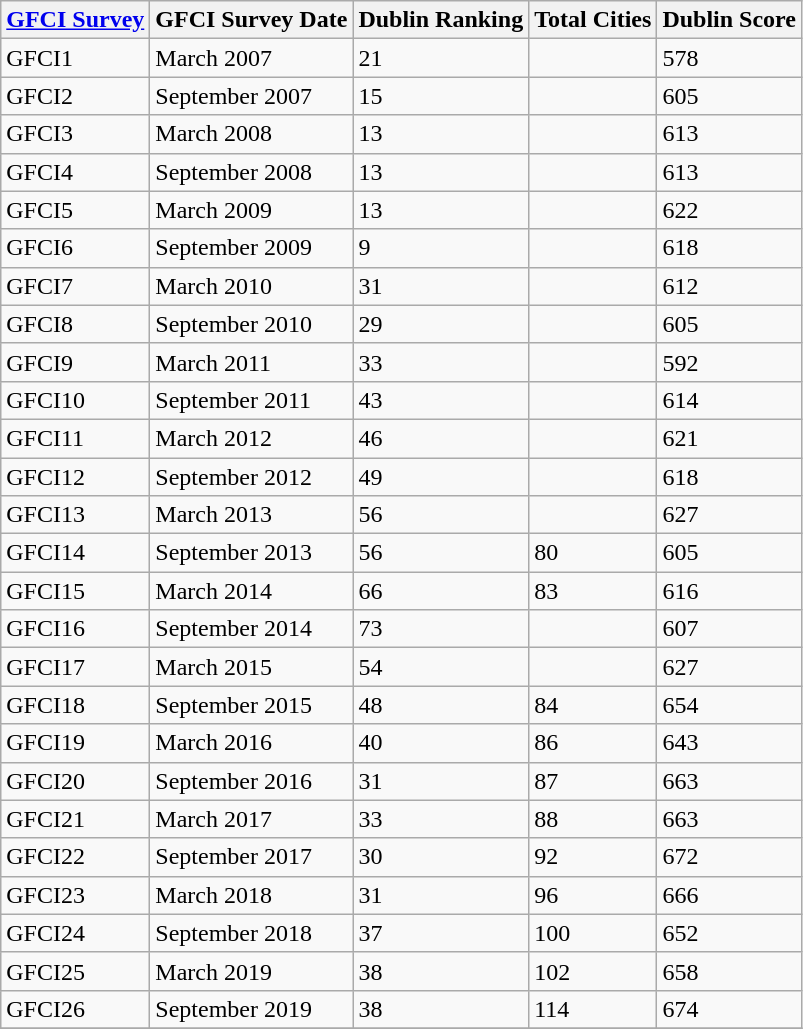<table class="wikitable sortable" style="text-align:left">
<tr>
<th style="text-align:left"><a href='#'>GFCI Survey</a></th>
<th style="text-align:left">GFCI Survey Date</th>
<th style="text-align:left">Dublin Ranking</th>
<th style="text-align:left">Total Cities</th>
<th style="text-align:left">Dublin Score</th>
</tr>
<tr>
<td>GFCI1</td>
<td>March 2007</td>
<td>21</td>
<td></td>
<td>578</td>
</tr>
<tr>
<td>GFCI2</td>
<td>September 2007</td>
<td>15</td>
<td></td>
<td>605</td>
</tr>
<tr>
<td>GFCI3</td>
<td>March 2008</td>
<td>13</td>
<td></td>
<td>613</td>
</tr>
<tr>
<td>GFCI4</td>
<td>September 2008</td>
<td>13</td>
<td></td>
<td>613</td>
</tr>
<tr>
<td>GFCI5</td>
<td>March 2009</td>
<td>13</td>
<td></td>
<td>622</td>
</tr>
<tr>
<td>GFCI6</td>
<td>September 2009</td>
<td>9</td>
<td></td>
<td>618</td>
</tr>
<tr>
<td>GFCI7</td>
<td>March 2010</td>
<td>31</td>
<td></td>
<td>612</td>
</tr>
<tr>
<td>GFCI8</td>
<td>September 2010</td>
<td>29</td>
<td></td>
<td>605</td>
</tr>
<tr>
<td>GFCI9</td>
<td>March 2011</td>
<td>33</td>
<td></td>
<td>592</td>
</tr>
<tr>
<td>GFCI10</td>
<td>September 2011</td>
<td>43</td>
<td></td>
<td>614</td>
</tr>
<tr>
<td>GFCI11</td>
<td>March 2012</td>
<td>46</td>
<td></td>
<td>621</td>
</tr>
<tr>
<td>GFCI12</td>
<td>September 2012</td>
<td>49</td>
<td></td>
<td>618</td>
</tr>
<tr>
<td>GFCI13</td>
<td>March 2013</td>
<td>56</td>
<td></td>
<td>627</td>
</tr>
<tr>
<td>GFCI14</td>
<td>September 2013</td>
<td>56</td>
<td>80</td>
<td>605</td>
</tr>
<tr>
<td>GFCI15</td>
<td>March 2014</td>
<td>66</td>
<td>83</td>
<td>616</td>
</tr>
<tr>
<td>GFCI16</td>
<td>September 2014</td>
<td>73</td>
<td></td>
<td>607</td>
</tr>
<tr>
<td>GFCI17</td>
<td>March 2015</td>
<td>54</td>
<td></td>
<td>627</td>
</tr>
<tr>
<td>GFCI18</td>
<td>September 2015</td>
<td>48</td>
<td>84</td>
<td>654</td>
</tr>
<tr>
<td>GFCI19</td>
<td>March 2016</td>
<td>40</td>
<td>86</td>
<td>643</td>
</tr>
<tr>
<td>GFCI20</td>
<td>September 2016</td>
<td>31</td>
<td>87</td>
<td>663</td>
</tr>
<tr>
<td>GFCI21</td>
<td>March 2017</td>
<td>33</td>
<td>88</td>
<td>663</td>
</tr>
<tr>
<td>GFCI22</td>
<td>September 2017</td>
<td>30</td>
<td>92</td>
<td>672</td>
</tr>
<tr>
<td>GFCI23</td>
<td>March 2018</td>
<td>31</td>
<td>96</td>
<td>666</td>
</tr>
<tr>
<td>GFCI24</td>
<td>September 2018</td>
<td>37</td>
<td>100</td>
<td>652</td>
</tr>
<tr>
<td>GFCI25</td>
<td>March 2019</td>
<td>38</td>
<td>102</td>
<td>658</td>
</tr>
<tr>
<td>GFCI26</td>
<td>September 2019</td>
<td>38</td>
<td>114</td>
<td>674</td>
</tr>
<tr>
</tr>
</table>
